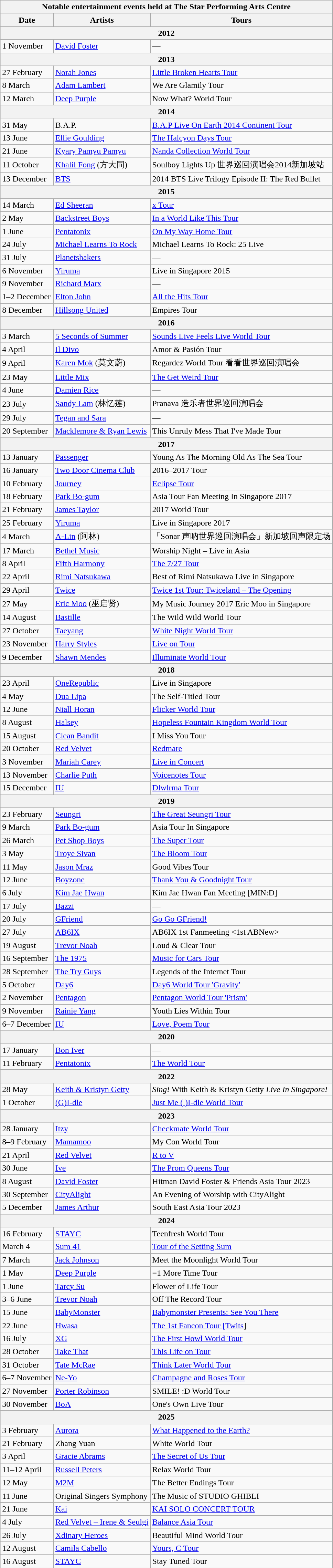<table class="wikitable">
<tr>
<th colspan="3">Notable entertainment events held at The Star Performing Arts Centre</th>
</tr>
<tr>
<th>Date</th>
<th>Artists</th>
<th>Tours</th>
</tr>
<tr style="background:#ddd;">
<th colspan="3"><strong>2012</strong></th>
</tr>
<tr>
<td>1 November</td>
<td><a href='#'>David Foster</a></td>
<td>—</td>
</tr>
<tr style="background:#ddd;">
<th colspan="3"><strong>2013</strong></th>
</tr>
<tr>
<td>27 February</td>
<td><a href='#'>Norah Jones</a></td>
<td><a href='#'>Little Broken Hearts Tour</a></td>
</tr>
<tr>
<td>8 March</td>
<td><a href='#'>Adam Lambert</a></td>
<td>We Are Glamily Tour</td>
</tr>
<tr>
<td>12 March</td>
<td><a href='#'>Deep Purple</a></td>
<td>Now What? World Tour</td>
</tr>
<tr style="background:#ddd;">
<th colspan="3"><strong>2014</strong></th>
</tr>
<tr>
<td>31 May</td>
<td>B.A.P.</td>
<td><a href='#'>B.A.P Live On Earth 2014 Continent Tour</a></td>
</tr>
<tr>
<td>13 June</td>
<td><a href='#'>Ellie Goulding</a></td>
<td><a href='#'>The Halcyon Days Tour</a></td>
</tr>
<tr>
<td>21 June</td>
<td><a href='#'>Kyary Pamyu Pamyu</a></td>
<td><a href='#'>Nanda Collection World Tour</a></td>
</tr>
<tr>
<td>11 October</td>
<td><a href='#'>Khalil Fong</a> (方大同)</td>
<td>Soulboy Lights Up 世界巡回演唱会2014新加坡站</td>
</tr>
<tr>
<td>13 December</td>
<td><a href='#'>BTS</a></td>
<td>2014 BTS Live Trilogy Episode II: The Red Bullet</td>
</tr>
<tr style="background:#ddd;">
<th colspan="3"><strong>2015</strong></th>
</tr>
<tr>
<td>14 March</td>
<td><a href='#'>Ed Sheeran</a></td>
<td><a href='#'>x Tour</a></td>
</tr>
<tr>
<td>2 May</td>
<td><a href='#'>Backstreet Boys</a></td>
<td><a href='#'>In a World Like This Tour</a></td>
</tr>
<tr>
<td>1 June</td>
<td><a href='#'>Pentatonix</a></td>
<td><a href='#'>On My Way Home Tour</a></td>
</tr>
<tr>
<td>24 July</td>
<td><a href='#'>Michael Learns To Rock</a></td>
<td>Michael Learns To Rock: 25 Live</td>
</tr>
<tr>
<td>31 July</td>
<td><a href='#'>Planetshakers</a></td>
<td>—</td>
</tr>
<tr>
<td>6 November</td>
<td><a href='#'>Yiruma</a></td>
<td>Live in Singapore 2015</td>
</tr>
<tr>
<td>9 November</td>
<td><a href='#'>Richard Marx</a></td>
<td>—</td>
</tr>
<tr>
<td>1–2 December</td>
<td><a href='#'>Elton John</a></td>
<td><a href='#'>All the Hits Tour</a></td>
</tr>
<tr>
<td>8 December</td>
<td><a href='#'>Hillsong United</a></td>
<td>Empires Tour</td>
</tr>
<tr style="background:#ddd;">
<th colspan="3"><strong>2016</strong></th>
</tr>
<tr>
<td>3 March</td>
<td><a href='#'>5 Seconds of Summer</a></td>
<td><a href='#'>Sounds Live Feels Live World Tour</a></td>
</tr>
<tr>
<td>4 April</td>
<td><a href='#'>Il Divo</a></td>
<td>Amor & Pasión Tour</td>
</tr>
<tr>
<td>9 April</td>
<td><a href='#'>Karen Mok</a> (莫文蔚)</td>
<td>Regardez World Tour 看看世界巡回演唱会</td>
</tr>
<tr>
<td>23 May</td>
<td><a href='#'>Little Mix</a></td>
<td><a href='#'>The Get Weird Tour</a></td>
</tr>
<tr>
<td>4 June</td>
<td><a href='#'>Damien Rice</a></td>
<td>—</td>
</tr>
<tr>
<td>23 July</td>
<td><a href='#'>Sandy Lam</a> (林忆莲)</td>
<td>Pranava 造乐者世界巡回演唱会</td>
</tr>
<tr>
<td>29 July</td>
<td><a href='#'>Tegan and Sara</a></td>
<td>—</td>
</tr>
<tr>
<td>20 September</td>
<td><a href='#'>Macklemore & Ryan Lewis</a></td>
<td>This Unruly Mess That I've Made Tour</td>
</tr>
<tr style="background:#ddd;">
<th colspan="3"><strong>2017</strong></th>
</tr>
<tr>
<td>13 January</td>
<td><a href='#'>Passenger</a></td>
<td>Young As The Morning Old As The Sea Tour</td>
</tr>
<tr>
<td>16 January</td>
<td><a href='#'>Two Door Cinema Club</a></td>
<td>2016–2017 Tour</td>
</tr>
<tr>
<td>10 February</td>
<td><a href='#'>Journey</a></td>
<td><a href='#'>Eclipse Tour</a></td>
</tr>
<tr>
<td>18 February</td>
<td><a href='#'>Park Bo-gum</a></td>
<td>Asia Tour Fan Meeting In Singapore 2017</td>
</tr>
<tr>
<td>21 February</td>
<td><a href='#'>James Taylor</a></td>
<td>2017 World Tour</td>
</tr>
<tr>
<td>25 February</td>
<td><a href='#'>Yiruma</a></td>
<td>Live in Singapore 2017</td>
</tr>
<tr>
<td>4 March</td>
<td><a href='#'>A-Lin</a> (阿林)</td>
<td>「Sonar 声吶世界巡回演唱会」新加坡回声限定场</td>
</tr>
<tr>
<td>17 March</td>
<td><a href='#'>Bethel Music</a></td>
<td>Worship Night – Live in Asia</td>
</tr>
<tr>
<td>8 April</td>
<td><a href='#'>Fifth Harmony</a></td>
<td><a href='#'>The 7/27 Tour</a></td>
</tr>
<tr>
<td>22 April</td>
<td><a href='#'>Rimi Natsukawa</a></td>
<td>Best of Rimi Natsukawa Live in Singapore</td>
</tr>
<tr>
<td>29 April</td>
<td><a href='#'>Twice</a></td>
<td><a href='#'>Twice 1st Tour: Twiceland – The Opening</a></td>
</tr>
<tr>
<td>27 May</td>
<td><a href='#'>Eric Moo</a> (巫启贤)</td>
<td>My Music Journey 2017 Eric Moo in Singapore</td>
</tr>
<tr>
<td>14 August</td>
<td><a href='#'>Bastille</a></td>
<td>The Wild Wild World Tour</td>
</tr>
<tr>
<td>27 October</td>
<td><a href='#'>Taeyang</a></td>
<td><a href='#'>White Night World Tour</a></td>
</tr>
<tr>
<td>23 November</td>
<td><a href='#'>Harry Styles</a></td>
<td><a href='#'>Live on Tour</a></td>
</tr>
<tr>
<td>9 December</td>
<td><a href='#'>Shawn Mendes</a></td>
<td><a href='#'>Illuminate World Tour</a></td>
</tr>
<tr>
<th colspan="3"><strong>2018</strong></th>
</tr>
<tr>
<td>23 April</td>
<td><a href='#'>OneRepublic</a></td>
<td>Live in Singapore</td>
</tr>
<tr>
<td>4 May</td>
<td><a href='#'>Dua Lipa</a></td>
<td>The Self-Titled Tour</td>
</tr>
<tr>
<td>12 June</td>
<td><a href='#'>Niall Horan</a></td>
<td><a href='#'>Flicker World Tour</a></td>
</tr>
<tr>
<td>8 August</td>
<td><a href='#'>Halsey</a></td>
<td><a href='#'>Hopeless Fountain Kingdom World Tour</a></td>
</tr>
<tr>
<td>15 August</td>
<td><a href='#'>Clean Bandit</a></td>
<td>I Miss You Tour</td>
</tr>
<tr>
<td>20 October</td>
<td><a href='#'>Red Velvet</a></td>
<td><a href='#'>Redmare</a></td>
</tr>
<tr>
<td>3 November</td>
<td><a href='#'>Mariah Carey</a></td>
<td><a href='#'>Live in Concert</a></td>
</tr>
<tr>
<td>13 November</td>
<td><a href='#'>Charlie Puth</a></td>
<td><a href='#'>Voicenotes Tour</a></td>
</tr>
<tr>
<td>15 December</td>
<td><a href='#'>IU</a></td>
<td><a href='#'>Dlwlrma Tour</a></td>
</tr>
<tr>
<th colspan="3"><strong>2019</strong></th>
</tr>
<tr>
<td>23 February</td>
<td><a href='#'>Seungri</a></td>
<td><a href='#'>The Great Seungri Tour</a></td>
</tr>
<tr>
<td>9 March</td>
<td><a href='#'>Park Bo-gum</a></td>
<td>Asia Tour <Good Day> In Singapore</td>
</tr>
<tr>
<td>26 March</td>
<td><a href='#'>Pet Shop Boys</a></td>
<td><a href='#'>The Super Tour</a></td>
</tr>
<tr>
<td>3 May</td>
<td><a href='#'>Troye Sivan</a></td>
<td><a href='#'>The Bloom Tour</a></td>
</tr>
<tr>
<td>11 May</td>
<td><a href='#'>Jason Mraz</a></td>
<td>Good Vibes Tour</td>
</tr>
<tr>
<td>12 June</td>
<td><a href='#'>Boyzone</a></td>
<td><a href='#'>Thank You & Goodnight Tour</a></td>
</tr>
<tr>
<td>6 July</td>
<td><a href='#'>Kim Jae Hwan</a></td>
<td>Kim Jae Hwan Fan Meeting [MIN:D]</td>
</tr>
<tr>
<td>17 July</td>
<td><a href='#'>Bazzi</a></td>
<td>—</td>
</tr>
<tr>
<td>20 July</td>
<td><a href='#'>GFriend</a></td>
<td><a href='#'>Go Go GFriend!</a></td>
</tr>
<tr>
<td>27 July</td>
<td><a href='#'>AB6IX</a></td>
<td>AB6IX 1st Fanmeeting <1st ABNew></td>
</tr>
<tr>
<td>19 August</td>
<td><a href='#'>Trevor Noah</a></td>
<td>Loud & Clear Tour</td>
</tr>
<tr>
<td>16 September</td>
<td><a href='#'>The 1975</a></td>
<td><a href='#'>Music for Cars Tour</a></td>
</tr>
<tr>
<td>28 September</td>
<td><a href='#'>The Try Guys</a></td>
<td>Legends of the Internet Tour</td>
</tr>
<tr>
<td>5 October</td>
<td><a href='#'>Day6</a></td>
<td><a href='#'>Day6 World Tour 'Gravity'</a></td>
</tr>
<tr>
<td>2 November</td>
<td><a href='#'>Pentagon</a></td>
<td><a href='#'>Pentagon World Tour 'Prism'</a></td>
</tr>
<tr>
<td>9 November</td>
<td><a href='#'>Rainie Yang</a></td>
<td>Youth Lies Within Tour</td>
</tr>
<tr>
<td>6–7 December</td>
<td><a href='#'>IU</a></td>
<td><a href='#'>Love, Poem Tour</a></td>
</tr>
<tr>
<th colspan="3"><strong>2020</strong></th>
</tr>
<tr>
<td>17 January</td>
<td><a href='#'>Bon Iver</a></td>
<td>—</td>
</tr>
<tr>
<td>11 February</td>
<td><a href='#'>Pentatonix</a></td>
<td><a href='#'>The World Tour</a></td>
</tr>
<tr>
<th colspan="3"><strong>2022</strong></th>
</tr>
<tr>
<td>28 May</td>
<td><a href='#'>Keith & Kristyn Getty</a></td>
<td><em>Sing!</em> With Keith & Kristyn Getty <em>Live In Singapore!</em></td>
</tr>
<tr>
<td>1 October</td>
<td><a href='#'>(G)I-dle</a></td>
<td><a href='#'>Just Me ( )I-dle World Tour</a></td>
</tr>
<tr>
<th colspan="3"><strong>2023</strong></th>
</tr>
<tr>
<td>28 January</td>
<td><a href='#'>Itzy</a></td>
<td><a href='#'>Checkmate World Tour</a></td>
</tr>
<tr>
<td>8–9 February</td>
<td><a href='#'>Mamamoo</a></td>
<td>My Con World Tour</td>
</tr>
<tr>
<td>21 April</td>
<td><a href='#'>Red Velvet</a></td>
<td><a href='#'>R to V</a></td>
</tr>
<tr>
<td>30 June</td>
<td><a href='#'>Ive</a></td>
<td><a href='#'>The Prom Queens Tour</a></td>
</tr>
<tr>
<td>8 August</td>
<td><a href='#'>David Foster</a></td>
<td>Hitman David Foster & Friends Asia Tour 2023</td>
</tr>
<tr>
<td>30 September</td>
<td><a href='#'>CityAlight</a></td>
<td>An Evening of Worship with CityAlight</td>
</tr>
<tr>
<td>5 December</td>
<td><a href='#'>James Arthur</a></td>
<td>South East Asia Tour 2023</td>
</tr>
<tr>
<th colspan="3"><strong>2024</strong></th>
</tr>
<tr>
<td>16 February</td>
<td><a href='#'>STAYC</a></td>
<td>Teenfresh World Tour</td>
</tr>
<tr>
<td>March 4</td>
<td><a href='#'>Sum 41</a></td>
<td><a href='#'>Tour of the Setting Sum</a></td>
</tr>
<tr>
<td>7 March</td>
<td><a href='#'>Jack Johnson</a></td>
<td>Meet the Moonlight World Tour</td>
</tr>
<tr>
<td>1 May</td>
<td><a href='#'>Deep Purple</a></td>
<td>=1 More Time Tour</td>
</tr>
<tr>
<td>1 June</td>
<td><a href='#'>Tarcy Su</a></td>
<td>Flower of Life Tour</td>
</tr>
<tr>
<td>3–6 June</td>
<td><a href='#'>Trevor Noah</a></td>
<td>Off The Record Tour</td>
</tr>
<tr>
<td>15 June</td>
<td><a href='#'>BabyMonster</a></td>
<td><a href='#'>Babymonster Presents: See You There</a></td>
</tr>
<tr>
<td>22 June</td>
<td><a href='#'>Hwasa</a></td>
<td><a href='#'>The 1st Fancon Tour [Twits</a>]</td>
</tr>
<tr>
<td>16 July</td>
<td><a href='#'>XG</a></td>
<td><a href='#'>The First Howl World Tour</a></td>
</tr>
<tr>
<td>28 October</td>
<td><a href='#'>Take That</a></td>
<td><a href='#'>This Life on Tour</a></td>
</tr>
<tr>
<td>31 October</td>
<td><a href='#'>Tate McRae</a></td>
<td><a href='#'>Think Later World Tour</a></td>
</tr>
<tr>
<td>6–7 November</td>
<td><a href='#'>Ne-Yo</a></td>
<td><a href='#'>Champagne and Roses Tour</a></td>
</tr>
<tr>
<td>27 November</td>
<td><a href='#'>Porter Robinson</a></td>
<td>SMILE! :D World Tour</td>
</tr>
<tr>
<td>30 November</td>
<td><a href='#'>BoA</a></td>
<td>One's Own Live Tour</td>
</tr>
<tr>
<th colspan="3"><strong>2025</strong></th>
</tr>
<tr>
<td>3 February</td>
<td><a href='#'>Aurora</a></td>
<td><a href='#'>What Happened to the Earth?</a></td>
</tr>
<tr>
<td>21 February</td>
<td>Zhang Yuan</td>
<td>White World Tour</td>
</tr>
<tr>
<td>3 April</td>
<td><a href='#'>Gracie Abrams</a></td>
<td><a href='#'>The Secret of Us Tour</a></td>
</tr>
<tr>
<td>11–12 April</td>
<td><a href='#'>Russell Peters</a></td>
<td>Relax World Tour</td>
</tr>
<tr>
<td>12 May</td>
<td><a href='#'>M2M</a></td>
<td>The Better Endings Tour</td>
</tr>
<tr>
<td>11 June</td>
<td>Original Singers Symphony</td>
<td>The Music of STUDIO GHIBLI</td>
</tr>
<tr>
<td>21 June</td>
<td><a href='#'>Kai</a></td>
<td><a href='#'>KAI SOLO CONCERT TOUR <KAION></a></td>
</tr>
<tr>
<td>4 July</td>
<td><a href='#'>Red Velvet – Irene & Seulgi</a></td>
<td><a href='#'>Balance Asia Tour</a></td>
</tr>
<tr>
<td>26 July</td>
<td><a href='#'>Xdinary Heroes</a></td>
<td>Beautiful Mind World Tour</td>
</tr>
<tr>
<td>12 August</td>
<td><a href='#'>Camila Cabello</a></td>
<td><a href='#'>Yours, C Tour</a></td>
</tr>
<tr>
<td>16 August</td>
<td><a href='#'>STAYC</a></td>
<td>Stay Tuned Tour</td>
</tr>
</table>
